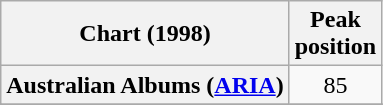<table class="wikitable plainrowheaders sortable" style="text-align:center;" border="1">
<tr>
<th scope="col">Chart (1998)</th>
<th scope="col">Peak<br>position</th>
</tr>
<tr>
<th scope="row">Australian Albums (<a href='#'>ARIA</a>)</th>
<td>85</td>
</tr>
<tr>
</tr>
<tr>
</tr>
<tr>
</tr>
<tr>
</tr>
</table>
